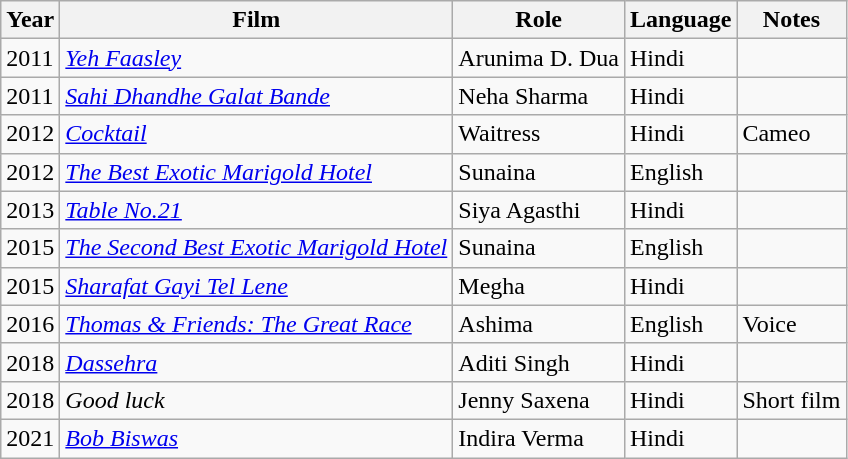<table class="wikitable sortable">
<tr>
<th>Year</th>
<th>Film</th>
<th>Role</th>
<th>Language</th>
<th>Notes</th>
</tr>
<tr>
<td>2011</td>
<td><em><a href='#'>Yeh Faasley</a></em></td>
<td>Arunima D. Dua</td>
<td>Hindi</td>
<td></td>
</tr>
<tr>
<td>2011</td>
<td><em><a href='#'>Sahi Dhandhe Galat Bande</a></em></td>
<td>Neha Sharma</td>
<td>Hindi</td>
<td></td>
</tr>
<tr>
<td>2012</td>
<td><em><a href='#'>Cocktail</a></em></td>
<td>Waitress</td>
<td>Hindi</td>
<td>Cameo</td>
</tr>
<tr>
<td>2012</td>
<td><em><a href='#'>The Best Exotic Marigold Hotel</a></em></td>
<td>Sunaina</td>
<td>English</td>
<td></td>
</tr>
<tr>
<td>2013</td>
<td><em><a href='#'>Table No.21</a></em></td>
<td>Siya Agasthi</td>
<td>Hindi</td>
<td></td>
</tr>
<tr>
<td>2015</td>
<td><em><a href='#'>The Second Best Exotic Marigold Hotel</a></em></td>
<td>Sunaina</td>
<td>English</td>
<td></td>
</tr>
<tr>
<td>2015</td>
<td><em><a href='#'>Sharafat Gayi Tel Lene</a></em></td>
<td>Megha</td>
<td>Hindi</td>
<td></td>
</tr>
<tr>
<td>2016</td>
<td><em><a href='#'>Thomas & Friends: The Great Race</a></em></td>
<td>Ashima</td>
<td>English</td>
<td>Voice</td>
</tr>
<tr>
<td>2018</td>
<td><em><a href='#'>Dassehra</a></em></td>
<td>Aditi Singh</td>
<td>Hindi</td>
<td></td>
</tr>
<tr>
<td>2018</td>
<td><em>Good luck</em></td>
<td>Jenny Saxena</td>
<td>Hindi</td>
<td>Short film</td>
</tr>
<tr>
<td>2021</td>
<td><em><a href='#'>Bob Biswas</a></em></td>
<td>Indira Verma</td>
<td>Hindi</td>
<td></td>
</tr>
</table>
